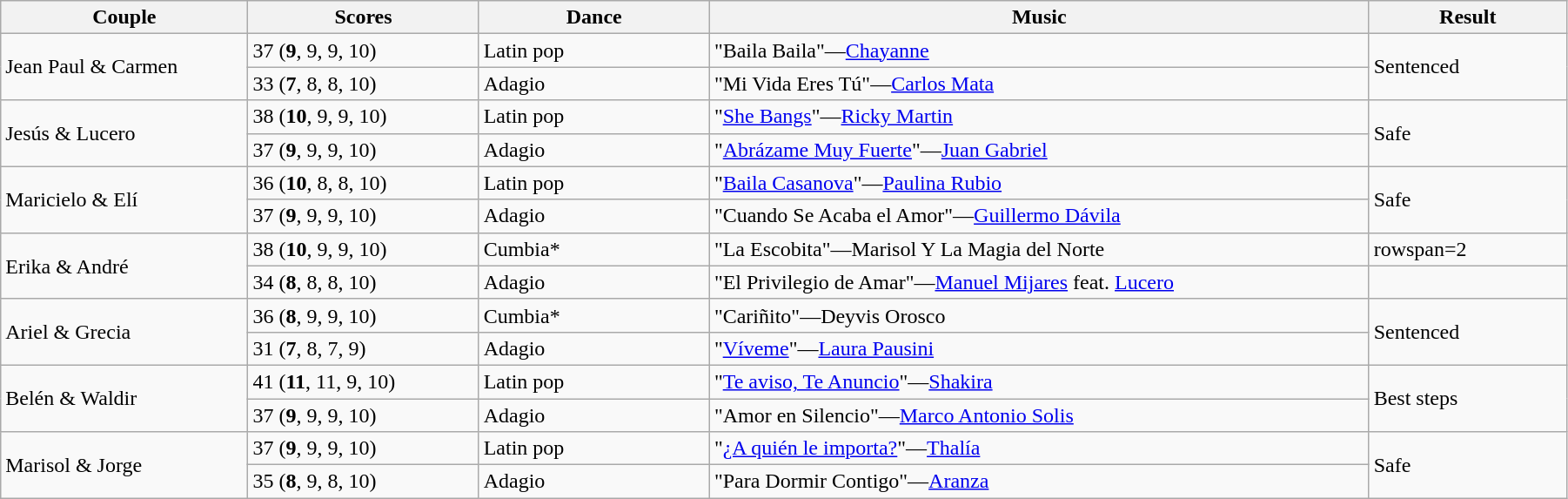<table class="wikitable sortable" style="width:95%; white-space:nowrap;">
<tr>
<th style="width:15%;">Couple</th>
<th style="width:14%;">Scores</th>
<th style="width:14%;">Dance</th>
<th style="width:40%;">Music</th>
<th style="width:12%;">Result</th>
</tr>
<tr>
<td rowspan=2>Jean Paul & Carmen</td>
<td>37 (<strong>9</strong>, 9, 9, 10)</td>
<td>Latin pop</td>
<td>"Baila Baila"—<a href='#'>Chayanne</a></td>
<td rowspan=2>Sentenced</td>
</tr>
<tr>
<td>33 (<strong>7</strong>, 8, 8, 10)</td>
<td>Adagio</td>
<td>"Mi Vida Eres Tú"—<a href='#'>Carlos Mata</a></td>
</tr>
<tr>
<td rowspan=2>Jesús & Lucero</td>
<td>38 (<strong>10</strong>, 9, 9, 10)</td>
<td>Latin pop</td>
<td>"<a href='#'>She Bangs</a>"—<a href='#'>Ricky Martin</a></td>
<td rowspan=2>Safe</td>
</tr>
<tr>
<td>37 (<strong>9</strong>, 9, 9, 10)</td>
<td>Adagio</td>
<td>"<a href='#'>Abrázame Muy Fuerte</a>"—<a href='#'>Juan Gabriel</a></td>
</tr>
<tr>
<td rowspan=2>Maricielo & Elí</td>
<td>36 (<strong>10</strong>, 8, 8, 10)</td>
<td>Latin pop</td>
<td>"<a href='#'>Baila Casanova</a>"—<a href='#'>Paulina Rubio</a></td>
<td rowspan=2>Safe</td>
</tr>
<tr>
<td>37 (<strong>9</strong>, 9, 9, 10)</td>
<td>Adagio</td>
<td>"Cuando Se Acaba el Amor"—<a href='#'>Guillermo Dávila</a></td>
</tr>
<tr>
<td rowspan=2>Erika & André</td>
<td>38 (<strong>10</strong>, 9, 9, 10)</td>
<td>Cumbia*</td>
<td>"La Escobita"—Marisol Y La Magia del Norte</td>
<td>rowspan=2 </td>
</tr>
<tr>
<td>34 (<strong>8</strong>, 8, 8, 10)</td>
<td>Adagio</td>
<td>"El Privilegio de Amar"—<a href='#'>Manuel Mijares</a> feat. <a href='#'>Lucero</a></td>
</tr>
<tr>
<td rowspan=2>Ariel & Grecia</td>
<td>36 (<strong>8</strong>, 9, 9, 10)</td>
<td>Cumbia*</td>
<td>"Cariñito"—Deyvis Orosco</td>
<td rowspan=2>Sentenced</td>
</tr>
<tr>
<td>31 (<strong>7</strong>, 8, 7, 9)</td>
<td>Adagio</td>
<td>"<a href='#'>Víveme</a>"—<a href='#'>Laura Pausini</a></td>
</tr>
<tr>
<td rowspan=2>Belén & Waldir</td>
<td>41 (<strong>11</strong>, 11, 9, 10)</td>
<td>Latin pop</td>
<td>"<a href='#'>Te aviso, Te Anuncio</a>"—<a href='#'>Shakira</a></td>
<td rowspan=2>Best steps</td>
</tr>
<tr>
<td>37 (<strong>9</strong>, 9, 9, 10)</td>
<td>Adagio</td>
<td>"Amor en Silencio"—<a href='#'>Marco Antonio Solis</a></td>
</tr>
<tr>
<td rowspan=2>Marisol & Jorge</td>
<td>37 (<strong>9</strong>, 9, 9, 10)</td>
<td>Latin pop</td>
<td>"<a href='#'>¿A quién le importa?</a>"—<a href='#'>Thalía</a></td>
<td rowspan=2>Safe</td>
</tr>
<tr>
<td>35 (<strong>8</strong>, 9, 8, 10)</td>
<td>Adagio</td>
<td>"Para Dormir Contigo"—<a href='#'>Aranza</a></td>
</tr>
</table>
